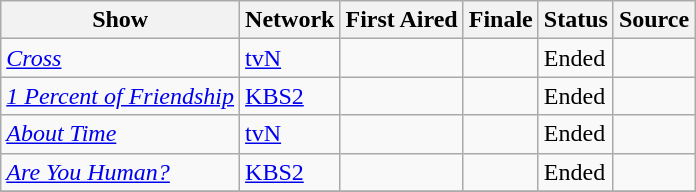<table class="wikitable sortable">
<tr>
<th scope="col">Show</th>
<th scope="col">Network</th>
<th scope="col">First Aired</th>
<th scope="col">Finale</th>
<th scope="col">Status</th>
<th class="unsortable" scope="col">Source</th>
</tr>
<tr>
<td><em><a href='#'>Cross</a></em></td>
<td><a href='#'>tvN</a></td>
<td></td>
<td></td>
<td>Ended</td>
<td></td>
</tr>
<tr>
<td><em><a href='#'>1 Percent of Friendship</a></em></td>
<td><a href='#'>KBS2</a></td>
<td></td>
<td></td>
<td>Ended</td>
<td></td>
</tr>
<tr>
<td><em><a href='#'>About Time</a></em></td>
<td><a href='#'>tvN</a></td>
<td></td>
<td></td>
<td>Ended</td>
<td></td>
</tr>
<tr>
<td><em><a href='#'>Are You Human?</a></em></td>
<td><a href='#'>KBS2</a></td>
<td></td>
<td></td>
<td>Ended</td>
<td></td>
</tr>
<tr>
</tr>
</table>
